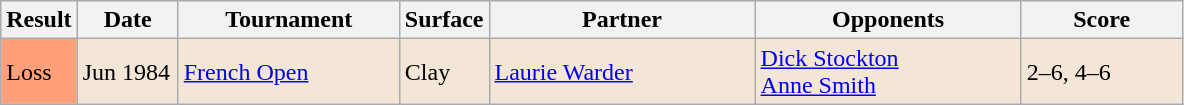<table class="sortable wikitable">
<tr>
<th style="width:40px">Result</th>
<th style="width:60px">Date</th>
<th style="width:140px">Tournament</th>
<th style="width:50px">Surface</th>
<th style="width:170px">Partner</th>
<th style="width:170px">Opponents</th>
<th style="width:100px" class="unsortable">Score</th>
</tr>
<tr bgcolor="f3e6d7">
<td style="background:#ffa07a;">Loss</td>
<td>Jun 1984</td>
<td><a href='#'>French Open</a></td>
<td>Clay</td>
<td> <a href='#'>Laurie Warder</a></td>
<td> <a href='#'>Dick Stockton</a> <br>  <a href='#'>Anne Smith</a></td>
<td>2–6, 4–6</td>
</tr>
</table>
